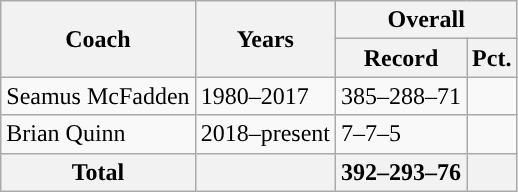<table class="wikitable">
<tr>
<th rowspan=2>Coach</th>
<th rowspan=2>Years</th>
<th colspan=2>Overall</th>
</tr>
<tr>
<th>Record</th>
<th>Pct.</th>
</tr>
<tr>
<td>Seamus McFadden</td>
<td>1980–2017</td>
<td>385–288–71</td>
<td></td>
</tr>
<tr>
<td>Brian Quinn</td>
<td>2018–present</td>
<td>7–7–5</td>
<td></td>
</tr>
<tr>
<th>Total</th>
<th></th>
<th>392–293–76</th>
<th></th>
</tr>
</table>
